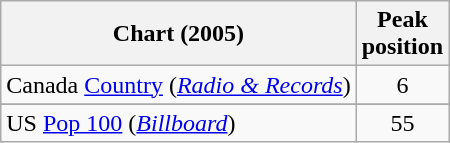<table class="wikitable sortable">
<tr>
<th>Chart (2005)</th>
<th>Peak<br>position</th>
</tr>
<tr>
<td>Canada <a href='#'>Country</a> (<em><a href='#'>Radio & Records</a></em>)</td>
<td align="center">6</td>
</tr>
<tr>
</tr>
<tr>
</tr>
<tr>
<td>US <a href='#'>Pop 100</a> (<em><a href='#'>Billboard</a></em>)</td>
<td align="center">55</td>
</tr>
</table>
